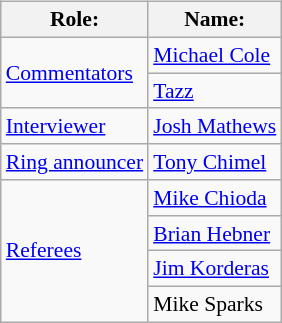<table class=wikitable style="font-size:90%; margin: 0.5em 0 0.5em 1em; float: right; clear: right;">
<tr>
<th>Role:</th>
<th>Name:</th>
</tr>
<tr>
<td rowspan="2"><a href='#'>Commentators</a></td>
<td><a href='#'>Michael Cole</a></td>
</tr>
<tr>
<td><a href='#'>Tazz</a></td>
</tr>
<tr>
<td><a href='#'>Interviewer</a></td>
<td><a href='#'>Josh Mathews</a></td>
</tr>
<tr>
<td><a href='#'>Ring announcer</a></td>
<td><a href='#'>Tony Chimel</a></td>
</tr>
<tr>
<td rowspan="4"><a href='#'>Referees</a></td>
<td><a href='#'>Mike Chioda</a></td>
</tr>
<tr>
<td><a href='#'>Brian Hebner</a></td>
</tr>
<tr>
<td><a href='#'>Jim Korderas</a></td>
</tr>
<tr>
<td>Mike Sparks</td>
</tr>
</table>
